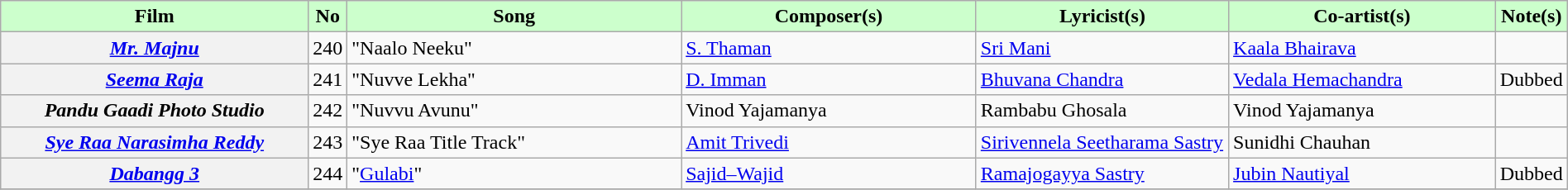<table class="wikitable plainrowheaders" width="100%" "textcolor:#000;">
<tr style="background:#cfc; text-align:center;">
<td scope="col" width=21%><strong>Film</strong></td>
<td><strong>No</strong></td>
<td scope="col" width=23%><strong>Song</strong></td>
<td scope="col" width=20%><strong>Composer(s)</strong></td>
<td scope="col" width=17%><strong>Lyricist(s)</strong></td>
<td scope="col" width=18%><strong>Co-artist(s)</strong></td>
<td><strong>Note(s)</strong></td>
</tr>
<tr>
<th><em><a href='#'>Mr. Majnu</a></em></th>
<td>240</td>
<td>"Naalo Neeku"</td>
<td><a href='#'>S. Thaman</a></td>
<td><a href='#'>Sri Mani</a></td>
<td><a href='#'>Kaala Bhairava</a></td>
<td></td>
</tr>
<tr>
<th><em><a href='#'>Seema Raja</a></em></th>
<td>241</td>
<td>"Nuvve Lekha"</td>
<td><a href='#'>D. Imman</a></td>
<td><a href='#'>Bhuvana Chandra</a></td>
<td><a href='#'>Vedala Hemachandra</a></td>
<td>Dubbed</td>
</tr>
<tr>
<th><em>Pandu Gaadi Photo Studio</em></th>
<td>242</td>
<td>"Nuvvu Avunu"</td>
<td>Vinod Yajamanya</td>
<td>Rambabu Ghosala</td>
<td>Vinod Yajamanya</td>
<td></td>
</tr>
<tr>
<th><em><a href='#'>Sye Raa Narasimha Reddy</a></em></th>
<td>243</td>
<td>"Sye Raa Title Track"</td>
<td><a href='#'>Amit Trivedi</a></td>
<td><a href='#'>Sirivennela Seetharama Sastry</a></td>
<td>Sunidhi Chauhan</td>
<td></td>
</tr>
<tr>
<th><em><a href='#'>Dabangg 3</a></em></th>
<td>244</td>
<td>"<a href='#'>Gulabi</a>"</td>
<td><a href='#'>Sajid–Wajid</a></td>
<td><a href='#'>Ramajogayya Sastry</a></td>
<td><a href='#'>Jubin Nautiyal</a></td>
<td>Dubbed</td>
</tr>
<tr>
</tr>
</table>
